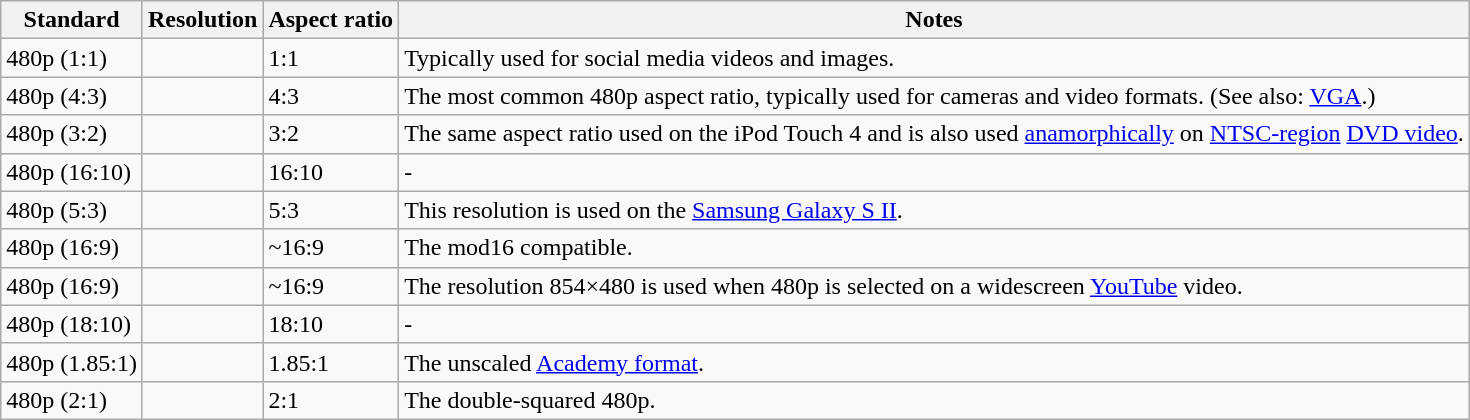<table class="wikitable">
<tr>
<th>Standard</th>
<th>Resolution</th>
<th>Aspect ratio</th>
<th>Notes</th>
</tr>
<tr>
<td>480p (1:1)</td>
<td></td>
<td>1:1</td>
<td>Typically used for social media videos and images.</td>
</tr>
<tr>
<td>480p (4:3)</td>
<td></td>
<td>4:3</td>
<td>The most common 480p aspect ratio, typically used for cameras and video formats. (See also: <a href='#'>VGA</a>.)</td>
</tr>
<tr>
<td>480p (3:2)</td>
<td></td>
<td>3:2</td>
<td>The same aspect ratio used on the iPod Touch 4 and is also used <a href='#'>anamorphically</a> on <a href='#'>NTSC-region</a> <a href='#'>DVD video</a>.</td>
</tr>
<tr>
<td>480p (16:10)</td>
<td></td>
<td>16:10</td>
<td>-</td>
</tr>
<tr>
<td>480p (5:3)</td>
<td></td>
<td>5:3</td>
<td>This resolution is used on the <a href='#'>Samsung Galaxy S II</a>.</td>
</tr>
<tr>
<td>480p (16:9)</td>
<td></td>
<td>~16:9</td>
<td>The mod16 compatible.</td>
</tr>
<tr>
<td>480p (16:9)</td>
<td></td>
<td>~16:9</td>
<td>The resolution 854×480 is used when 480p is selected on a widescreen <a href='#'>YouTube</a> video.</td>
</tr>
<tr>
<td>480p (18:10)</td>
<td></td>
<td>18:10</td>
<td>-</td>
</tr>
<tr>
<td>480p (1.85:1)</td>
<td></td>
<td>1.85:1</td>
<td>The unscaled <a href='#'>Academy format</a>.</td>
</tr>
<tr>
<td>480p (2:1)</td>
<td></td>
<td>2:1</td>
<td>The double-squared 480p.</td>
</tr>
</table>
